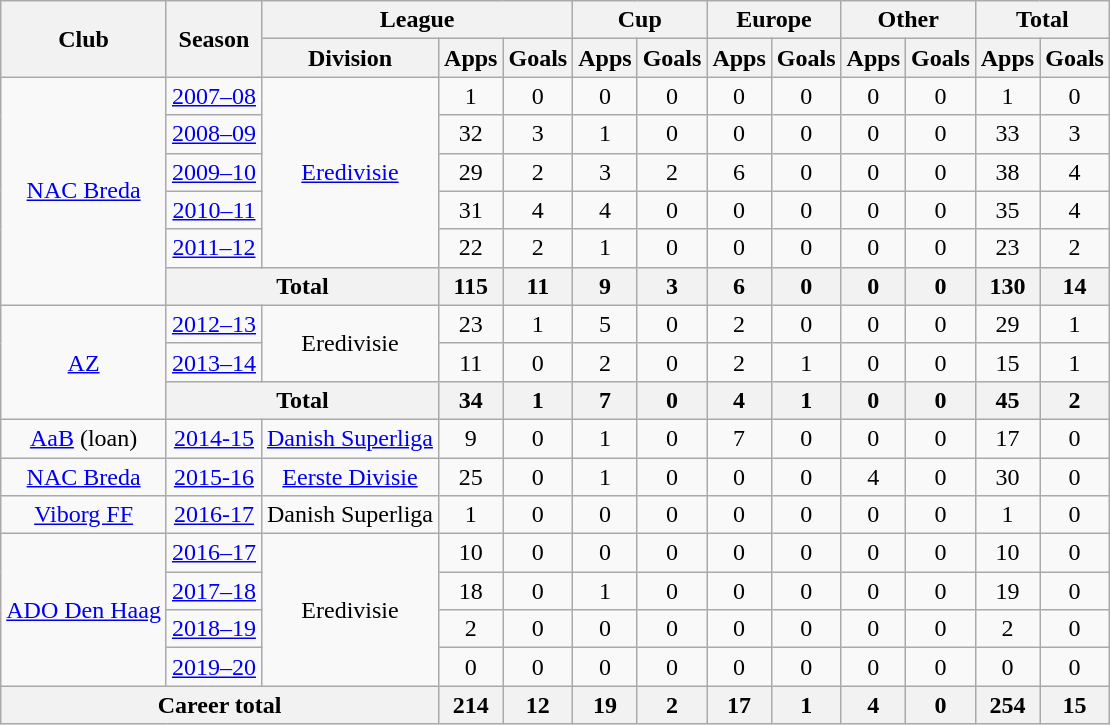<table class="wikitable" style="text-align: center">
<tr>
<th rowspan="2">Club</th>
<th rowspan="2">Season</th>
<th colspan="3">League</th>
<th colspan="2">Cup</th>
<th colspan="2">Europe</th>
<th colspan="2">Other</th>
<th colspan="2">Total</th>
</tr>
<tr>
<th>Division</th>
<th>Apps</th>
<th>Goals</th>
<th>Apps</th>
<th>Goals</th>
<th>Apps</th>
<th>Goals</th>
<th>Apps</th>
<th>Goals</th>
<th>Apps</th>
<th>Goals</th>
</tr>
<tr>
<td rowspan="6"><a href='#'>NAC Breda</a></td>
<td><a href='#'>2007–08</a></td>
<td rowspan="5"><a href='#'>Eredivisie</a></td>
<td>1</td>
<td>0</td>
<td>0</td>
<td>0</td>
<td>0</td>
<td>0</td>
<td>0</td>
<td>0</td>
<td>1</td>
<td>0</td>
</tr>
<tr>
<td><a href='#'>2008–09</a></td>
<td>32</td>
<td>3</td>
<td>1</td>
<td>0</td>
<td>0</td>
<td>0</td>
<td>0</td>
<td>0</td>
<td>33</td>
<td>3</td>
</tr>
<tr>
<td><a href='#'>2009–10</a></td>
<td>29</td>
<td>2</td>
<td>3</td>
<td>2</td>
<td>6</td>
<td>0</td>
<td>0</td>
<td>0</td>
<td>38</td>
<td>4</td>
</tr>
<tr>
<td><a href='#'>2010–11</a></td>
<td>31</td>
<td>4</td>
<td>4</td>
<td>0</td>
<td>0</td>
<td>0</td>
<td>0</td>
<td>0</td>
<td>35</td>
<td>4</td>
</tr>
<tr>
<td><a href='#'>2011–12</a></td>
<td>22</td>
<td>2</td>
<td>1</td>
<td>0</td>
<td>0</td>
<td>0</td>
<td>0</td>
<td>0</td>
<td>23</td>
<td>2</td>
</tr>
<tr>
<th colspan="2">Total</th>
<th>115</th>
<th>11</th>
<th>9</th>
<th>3</th>
<th>6</th>
<th>0</th>
<th>0</th>
<th>0</th>
<th>130</th>
<th>14</th>
</tr>
<tr>
<td rowspan="3"><a href='#'>AZ</a></td>
<td><a href='#'>2012–13</a></td>
<td rowspan="2">Eredivisie</td>
<td>23</td>
<td>1</td>
<td>5</td>
<td>0</td>
<td>2</td>
<td>0</td>
<td>0</td>
<td>0</td>
<td>29</td>
<td>1</td>
</tr>
<tr>
<td><a href='#'>2013–14</a></td>
<td>11</td>
<td>0</td>
<td>2</td>
<td>0</td>
<td>2</td>
<td>1</td>
<td>0</td>
<td>0</td>
<td>15</td>
<td>1</td>
</tr>
<tr>
<th colspan="2">Total</th>
<th>34</th>
<th>1</th>
<th>7</th>
<th>0</th>
<th>4</th>
<th>1</th>
<th>0</th>
<th>0</th>
<th>45</th>
<th>2</th>
</tr>
<tr>
<td><a href='#'>AaB</a> (loan)</td>
<td><a href='#'>2014-15</a></td>
<td><a href='#'>Danish Superliga</a></td>
<td>9</td>
<td>0</td>
<td>1</td>
<td>0</td>
<td>7</td>
<td>0</td>
<td>0</td>
<td>0</td>
<td>17</td>
<td>0</td>
</tr>
<tr>
<td><a href='#'>NAC Breda</a></td>
<td><a href='#'>2015-16</a></td>
<td><a href='#'>Eerste Divisie</a></td>
<td>25</td>
<td>0</td>
<td>1</td>
<td>0</td>
<td>0</td>
<td>0</td>
<td>4</td>
<td>0</td>
<td>30</td>
<td>0</td>
</tr>
<tr>
<td><a href='#'>Viborg FF</a></td>
<td><a href='#'>2016-17</a></td>
<td>Danish Superliga</td>
<td>1</td>
<td>0</td>
<td>0</td>
<td>0</td>
<td>0</td>
<td>0</td>
<td>0</td>
<td>0</td>
<td>1</td>
<td>0</td>
</tr>
<tr>
<td rowspan="4"><a href='#'>ADO Den Haag</a></td>
<td><a href='#'>2016–17</a></td>
<td rowspan="4">Eredivisie</td>
<td>10</td>
<td>0</td>
<td>0</td>
<td>0</td>
<td>0</td>
<td>0</td>
<td>0</td>
<td>0</td>
<td>10</td>
<td>0</td>
</tr>
<tr>
<td><a href='#'>2017–18</a></td>
<td>18</td>
<td>0</td>
<td>1</td>
<td>0</td>
<td>0</td>
<td>0</td>
<td>0</td>
<td>0</td>
<td>19</td>
<td>0</td>
</tr>
<tr>
<td><a href='#'>2018–19</a></td>
<td>2</td>
<td>0</td>
<td>0</td>
<td>0</td>
<td>0</td>
<td>0</td>
<td>0</td>
<td>0</td>
<td>2</td>
<td>0</td>
</tr>
<tr>
<td><a href='#'>2019–20</a></td>
<td>0</td>
<td>0</td>
<td>0</td>
<td>0</td>
<td>0</td>
<td>0</td>
<td>0</td>
<td>0</td>
<td>0</td>
<td>0</td>
</tr>
<tr>
<th colspan="3">Career total</th>
<th>214</th>
<th>12</th>
<th>19</th>
<th>2</th>
<th>17</th>
<th>1</th>
<th>4</th>
<th>0</th>
<th>254</th>
<th>15</th>
</tr>
</table>
